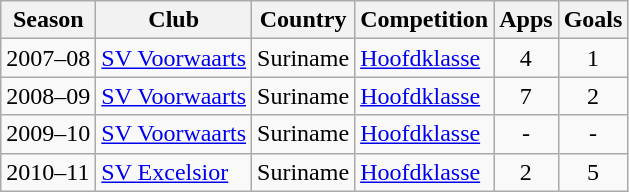<table Class = "wikitable">
<tr>
<th>Season</th>
<th>Club</th>
<th>Country</th>
<th>Competition</th>
<th align = "center">Apps</th>
<th align = "center">Goals</th>
</tr>
<tr>
<td>2007–08</td>
<td><a href='#'>SV Voorwaarts</a></td>
<td>Suriname</td>
<td><a href='#'>Hoofdklasse</a></td>
<td align = " center ">4</td>
<td align =" center ">1</td>
</tr>
<tr>
<td>2008–09</td>
<td><a href='#'>SV Voorwaarts</a></td>
<td>Suriname</td>
<td><a href='#'>Hoofdklasse</a></td>
<td align = " center ">7</td>
<td align =" center ">2</td>
</tr>
<tr>
<td>2009–10</td>
<td><a href='#'>SV Voorwaarts</a></td>
<td>Suriname</td>
<td><a href='#'>Hoofdklasse</a></td>
<td align = " center ">-</td>
<td align =" center ">-</td>
</tr>
<tr>
<td>2010–11</td>
<td><a href='#'>SV Excelsior</a></td>
<td>Suriname</td>
<td><a href='#'>Hoofdklasse</a></td>
<td align = " center ">2</td>
<td align =" center ">5</td>
</tr>
</table>
